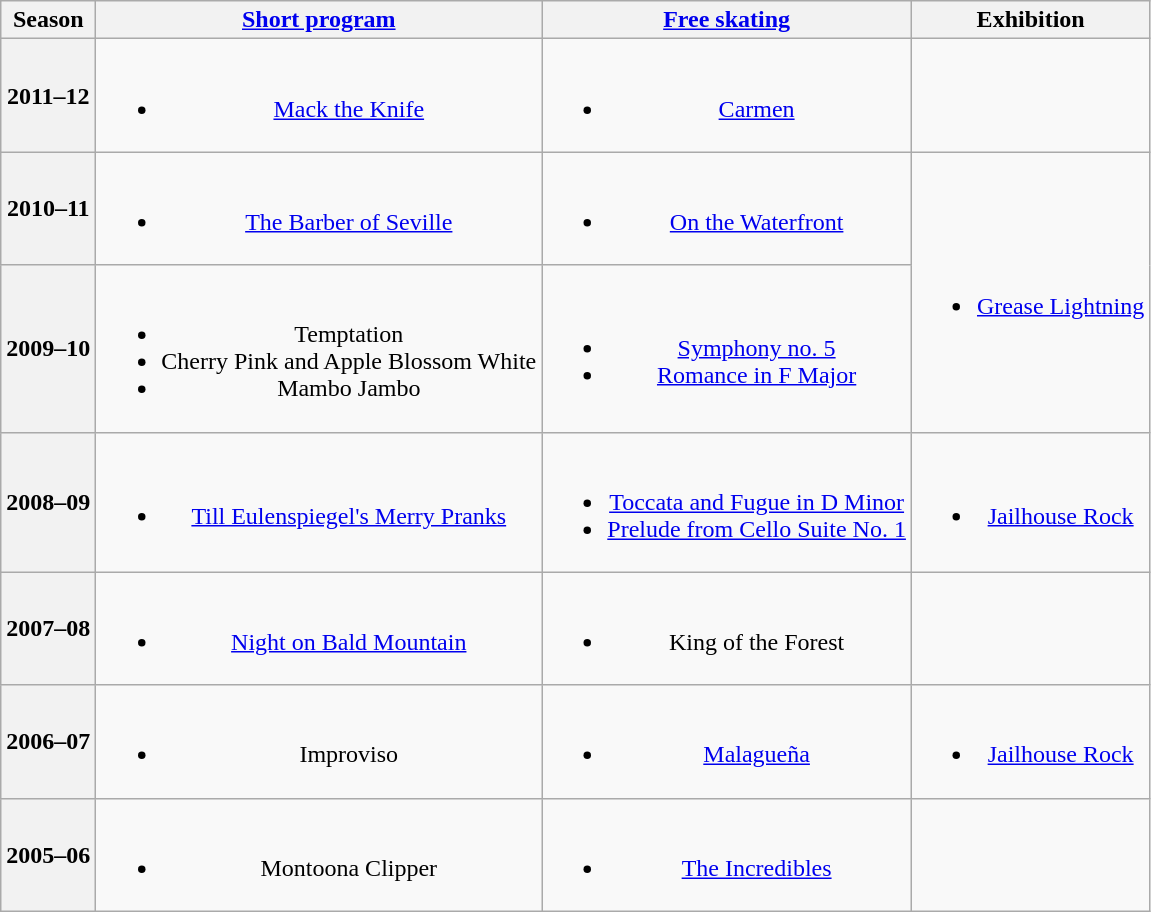<table class="wikitable" style="text-align:center">
<tr>
<th>Season</th>
<th><a href='#'>Short program</a></th>
<th><a href='#'>Free skating</a></th>
<th>Exhibition</th>
</tr>
<tr>
<th>2011–12 <br> </th>
<td><br><ul><li><a href='#'>Mack the Knife</a> <br></li></ul></td>
<td><br><ul><li><a href='#'>Carmen</a> <br></li></ul></td>
<td></td>
</tr>
<tr>
<th>2010–11 <br> </th>
<td><br><ul><li><a href='#'>The Barber of Seville</a> <br></li></ul></td>
<td><br><ul><li><a href='#'>On the Waterfront</a> <br></li></ul></td>
<td rowspan=2><br><ul><li><a href='#'>Grease Lightning</a> <br></li></ul></td>
</tr>
<tr>
<th>2009–10 <br> </th>
<td><br><ul><li>Temptation <br></li><li>Cherry Pink and Apple Blossom White <br></li><li>Mambo Jambo <br></li></ul></td>
<td><br><ul><li><a href='#'>Symphony no. 5</a> <br></li><li><a href='#'>Romance in F Major</a> <br></li></ul></td>
</tr>
<tr>
<th>2008–09 <br> </th>
<td><br><ul><li><a href='#'>Till Eulenspiegel's Merry Pranks</a> <br></li></ul></td>
<td><br><ul><li><a href='#'>Toccata and Fugue in D Minor</a></li><li><a href='#'>Prelude from Cello Suite No. 1</a> <br></li></ul></td>
<td><br><ul><li><a href='#'>Jailhouse Rock</a> <br></li></ul></td>
</tr>
<tr>
<th>2007–08 <br> </th>
<td><br><ul><li><a href='#'>Night on Bald Mountain</a> <br></li></ul></td>
<td><br><ul><li>King of the Forest <br></li></ul></td>
<td></td>
</tr>
<tr>
<th>2006–07 <br> </th>
<td><br><ul><li>Improviso <br></li></ul></td>
<td><br><ul><li><a href='#'>Malagueña</a> <br></li></ul></td>
<td><br><ul><li><a href='#'>Jailhouse Rock</a> <br></li></ul></td>
</tr>
<tr>
<th>2005–06 <br> </th>
<td><br><ul><li>Montoona Clipper</li></ul></td>
<td><br><ul><li><a href='#'>The Incredibles</a> <br></li></ul></td>
<td></td>
</tr>
</table>
